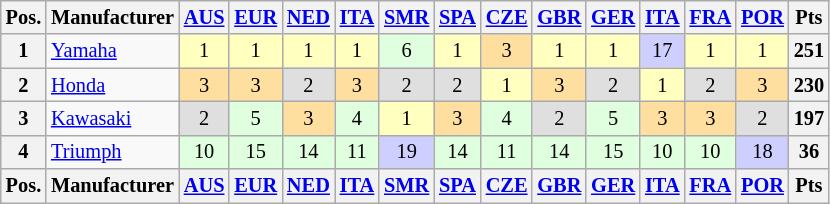<table class="wikitable" style="font-size: 85%; text-align: center">
<tr valign="top">
<th valign="middle">Pos.</th>
<th valign="middle">Manufacturer</th>
<th><a href='#'>AUS</a><br></th>
<th><a href='#'>EUR</a><br></th>
<th><a href='#'>NED</a><br></th>
<th><a href='#'>ITA</a><br></th>
<th><a href='#'>SMR</a><br></th>
<th><a href='#'>SPA</a><br></th>
<th><a href='#'>CZE</a><br></th>
<th><a href='#'>GBR</a><br></th>
<th><a href='#'>GER</a><br></th>
<th><a href='#'>ITA</a><br></th>
<th><a href='#'>FRA</a><br></th>
<th><a href='#'>POR</a><br></th>
<th valign="middle">Pts</th>
</tr>
<tr>
<th>1</th>
<td align="left"> <a href='#'>Yamaha</a></td>
<td style="background:#ffffbf;">1</td>
<td style="background:#ffffbf;">1</td>
<td style="background:#ffffbf;">1</td>
<td style="background:#ffffbf;">1</td>
<td style="background:#dfffdf;">6</td>
<td style="background:#ffffbf;">1</td>
<td style="background:#ffdf9f;">3</td>
<td style="background:#ffffbf;">1</td>
<td style="background:#ffffbf;">1</td>
<td style="background:#cfcfff;">17</td>
<td style="background:#ffffbf;">1</td>
<td style="background:#ffffbf;">1</td>
<th>251</th>
</tr>
<tr>
<th>2</th>
<td align="left"> <a href='#'>Honda</a></td>
<td style="background:#ffdf9f;">3</td>
<td style="background:#ffdf9f;">3</td>
<td style="background:#dfdfdf;">2</td>
<td style="background:#ffdf9f;">3</td>
<td style="background:#dfdfdf;">2</td>
<td style="background:#dfdfdf;">2</td>
<td style="background:#ffffbf;">1</td>
<td style="background:#ffdf9f;">3</td>
<td style="background:#dfdfdf;">2</td>
<td style="background:#ffffbf;">1</td>
<td style="background:#dfdfdf;">2</td>
<td style="background:#ffdf9f;">3</td>
<th>230</th>
</tr>
<tr>
<th>3</th>
<td align="left"> <a href='#'>Kawasaki</a></td>
<td style="background:#dfdfdf;">2</td>
<td style="background:#dfffdf;">5</td>
<td style="background:#ffdf9f;">3</td>
<td style="background:#dfffdf;">4</td>
<td style="background:#ffffbf;">1</td>
<td style="background:#ffdf9f;">3</td>
<td style="background:#dfffdf;">4</td>
<td style="background:#dfdfdf;">2</td>
<td style="background:#dfffdf;">5</td>
<td style="background:#ffdf9f;">3</td>
<td style="background:#ffdf9f;">3</td>
<td style="background:#dfdfdf;">2</td>
<th>197</th>
</tr>
<tr>
<th>4</th>
<td align="left"> <a href='#'>Triumph</a></td>
<td style="background:#dfffdf;">10</td>
<td style="background:#dfffdf;">15</td>
<td style="background:#dfffdf;">14</td>
<td style="background:#dfffdf;">11</td>
<td style="background:#cfcfff;">19</td>
<td style="background:#dfffdf;">14</td>
<td style="background:#dfffdf;">11</td>
<td style="background:#dfffdf;">14</td>
<td style="background:#dfffdf;">15</td>
<td style="background:#dfffdf;">10</td>
<td style="background:#dfffdf;">10</td>
<td style="background:#cfcfff;">18</td>
<th>36</th>
</tr>
<tr valign="top">
<th valign="middle">Pos.</th>
<th valign="middle">Manufacturer</th>
<th><a href='#'>AUS</a><br></th>
<th><a href='#'>EUR</a><br></th>
<th><a href='#'>NED</a><br></th>
<th><a href='#'>ITA</a><br></th>
<th><a href='#'>SMR</a><br></th>
<th><a href='#'>SPA</a><br></th>
<th><a href='#'>CZE</a><br></th>
<th><a href='#'>GBR</a><br></th>
<th><a href='#'>GER</a><br></th>
<th><a href='#'>ITA</a><br></th>
<th><a href='#'>FRA</a><br></th>
<th><a href='#'>POR</a><br></th>
<th valign="middle">Pts</th>
</tr>
</table>
